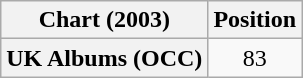<table class="wikitable sortable plainrowheaders" style="text-align:center;">
<tr>
<th scope="col">Chart (2003)</th>
<th scope="col">Position</th>
</tr>
<tr>
<th scope="row">UK Albums (OCC)</th>
<td>83</td>
</tr>
</table>
